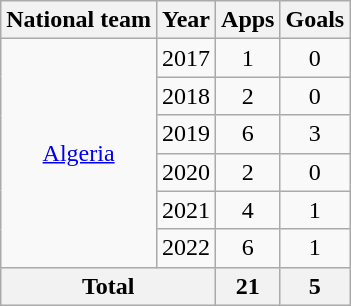<table class="wikitable" style="text-align:center">
<tr>
<th>National team</th>
<th>Year</th>
<th>Apps</th>
<th>Goals</th>
</tr>
<tr>
<td rowspan="6"><a href='#'>Algeria</a></td>
<td>2017</td>
<td>1</td>
<td>0</td>
</tr>
<tr>
<td>2018</td>
<td>2</td>
<td>0</td>
</tr>
<tr>
<td>2019</td>
<td>6</td>
<td>3</td>
</tr>
<tr>
<td>2020</td>
<td>2</td>
<td>0</td>
</tr>
<tr>
<td>2021</td>
<td>4</td>
<td>1</td>
</tr>
<tr>
<td>2022</td>
<td>6</td>
<td>1</td>
</tr>
<tr>
<th colspan="2">Total</th>
<th>21</th>
<th>5</th>
</tr>
</table>
